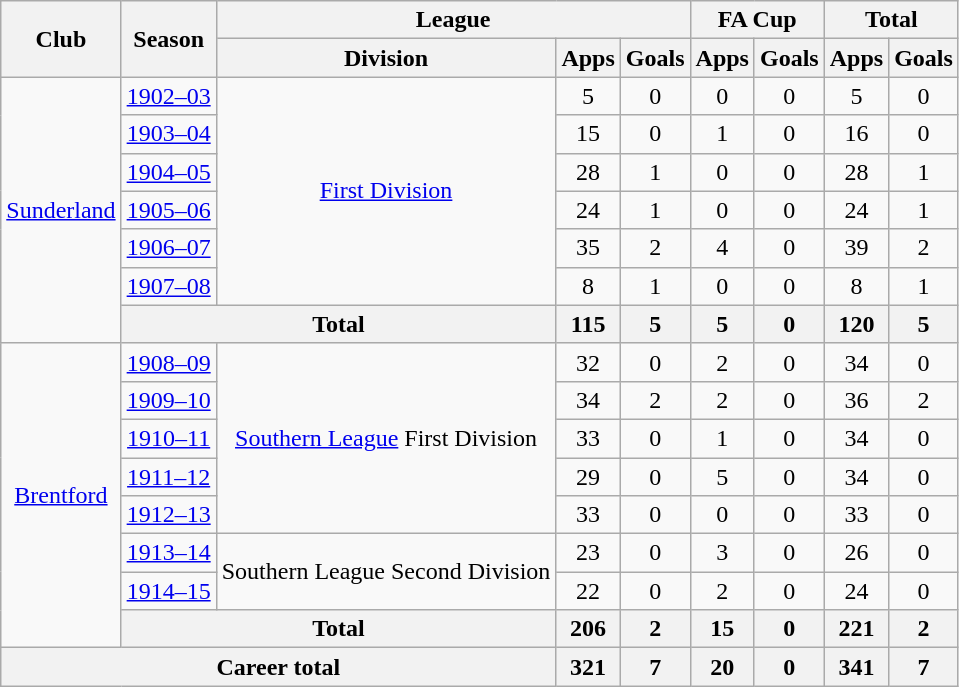<table class="wikitable" style="text-align: center;">
<tr>
<th rowspan="2">Club</th>
<th rowspan="2">Season</th>
<th colspan="3">League</th>
<th colspan="2">FA Cup</th>
<th colspan="2">Total</th>
</tr>
<tr>
<th>Division</th>
<th>Apps</th>
<th>Goals</th>
<th>Apps</th>
<th>Goals</th>
<th>Apps</th>
<th>Goals</th>
</tr>
<tr>
<td rowspan="7"><a href='#'>Sunderland</a></td>
<td><a href='#'>1902–03</a></td>
<td rowspan="6"><a href='#'>First Division</a></td>
<td>5</td>
<td>0</td>
<td>0</td>
<td>0</td>
<td>5</td>
<td>0</td>
</tr>
<tr>
<td><a href='#'>1903–04</a></td>
<td>15</td>
<td>0</td>
<td>1</td>
<td>0</td>
<td>16</td>
<td>0</td>
</tr>
<tr>
<td><a href='#'>1904–05</a></td>
<td>28</td>
<td>1</td>
<td>0</td>
<td>0</td>
<td>28</td>
<td>1</td>
</tr>
<tr>
<td><a href='#'>1905–06</a></td>
<td>24</td>
<td>1</td>
<td>0</td>
<td>0</td>
<td>24</td>
<td>1</td>
</tr>
<tr>
<td><a href='#'>1906–07</a></td>
<td>35</td>
<td>2</td>
<td>4</td>
<td>0</td>
<td>39</td>
<td>2</td>
</tr>
<tr>
<td><a href='#'>1907–08</a></td>
<td>8</td>
<td>1</td>
<td>0</td>
<td>0</td>
<td>8</td>
<td>1</td>
</tr>
<tr>
<th colspan="2">Total</th>
<th>115</th>
<th>5</th>
<th>5</th>
<th>0</th>
<th>120</th>
<th>5</th>
</tr>
<tr>
<td rowspan="8"><a href='#'>Brentford</a></td>
<td><a href='#'>1908–09</a></td>
<td rowspan="5"><a href='#'>Southern League</a> First Division</td>
<td>32</td>
<td>0</td>
<td>2</td>
<td>0</td>
<td>34</td>
<td>0</td>
</tr>
<tr>
<td><a href='#'>1909–10</a></td>
<td>34</td>
<td>2</td>
<td>2</td>
<td>0</td>
<td>36</td>
<td>2</td>
</tr>
<tr>
<td><a href='#'>1910–11</a></td>
<td>33</td>
<td>0</td>
<td>1</td>
<td>0</td>
<td>34</td>
<td>0</td>
</tr>
<tr>
<td><a href='#'>1911–12</a></td>
<td>29</td>
<td>0</td>
<td>5</td>
<td>0</td>
<td>34</td>
<td>0</td>
</tr>
<tr>
<td><a href='#'>1912–13</a></td>
<td>33</td>
<td>0</td>
<td>0</td>
<td>0</td>
<td>33</td>
<td>0</td>
</tr>
<tr>
<td><a href='#'>1913–14</a></td>
<td rowspan="2">Southern League Second Division</td>
<td>23</td>
<td>0</td>
<td>3</td>
<td>0</td>
<td>26</td>
<td>0</td>
</tr>
<tr>
<td><a href='#'>1914–15</a></td>
<td>22</td>
<td>0</td>
<td>2</td>
<td>0</td>
<td>24</td>
<td>0</td>
</tr>
<tr>
<th colspan="2">Total</th>
<th>206</th>
<th>2</th>
<th>15</th>
<th>0</th>
<th>221</th>
<th>2</th>
</tr>
<tr>
<th colspan="3">Career total</th>
<th>321</th>
<th>7</th>
<th>20</th>
<th>0</th>
<th>341</th>
<th>7</th>
</tr>
</table>
